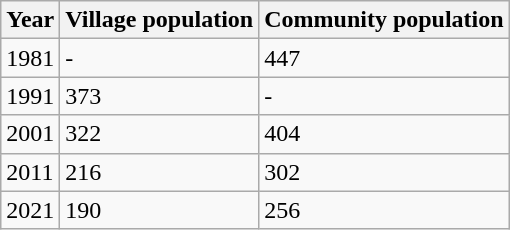<table class="wikitable">
<tr>
<th>Year</th>
<th>Village population</th>
<th>Community population</th>
</tr>
<tr>
<td>1981</td>
<td>-</td>
<td>447</td>
</tr>
<tr>
<td>1991</td>
<td>373</td>
<td>-</td>
</tr>
<tr>
<td>2001</td>
<td>322</td>
<td>404</td>
</tr>
<tr>
<td>2011</td>
<td>216</td>
<td>302</td>
</tr>
<tr>
<td>2021</td>
<td>190</td>
<td>256</td>
</tr>
</table>
